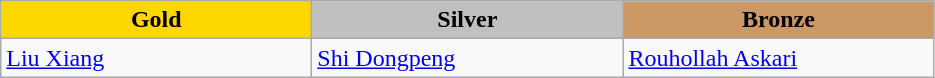<table class="wikitable" style="text-align:left">
<tr align="center">
<td width=200 bgcolor=gold><strong>Gold</strong></td>
<td width=200 bgcolor=silver><strong>Silver</strong></td>
<td width=200 bgcolor=CC9966><strong>Bronze</strong></td>
</tr>
<tr>
<td><a href='#'>Liu Xiang</a><br><em></em></td>
<td><a href='#'>Shi Dongpeng</a><br><em></em></td>
<td><a href='#'>Rouhollah Askari</a><br><em></em></td>
</tr>
</table>
